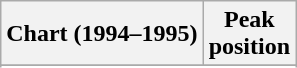<table class="wikitable sortable">
<tr>
<th align="left">Chart (1994–1995)</th>
<th align="center">Peak<br>position</th>
</tr>
<tr>
</tr>
<tr>
</tr>
<tr>
</tr>
</table>
